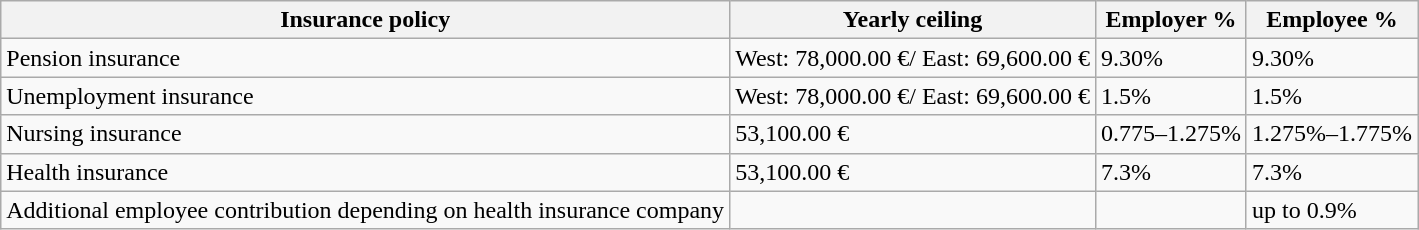<table class="wikitable">
<tr>
<th>Insurance policy</th>
<th>Yearly ceiling</th>
<th>Employer %</th>
<th>Employee %</th>
</tr>
<tr>
<td>Pension insurance</td>
<td>West: 78,000.00 €/ East: 69,600.00 €</td>
<td>9.30%</td>
<td>9.30%</td>
</tr>
<tr>
<td>Unemployment insurance</td>
<td>West: 78,000.00 €/ East: 69,600.00 €</td>
<td>1.5%</td>
<td>1.5%</td>
</tr>
<tr>
<td>Nursing insurance</td>
<td>53,100.00 €</td>
<td>0.775–1.275%</td>
<td>1.275%–1.775%</td>
</tr>
<tr>
<td>Health insurance</td>
<td>53,100.00 €</td>
<td>7.3%</td>
<td>7.3%</td>
</tr>
<tr>
<td>Additional employee contribution depending on health insurance company</td>
<td></td>
<td></td>
<td>up to 0.9%</td>
</tr>
</table>
